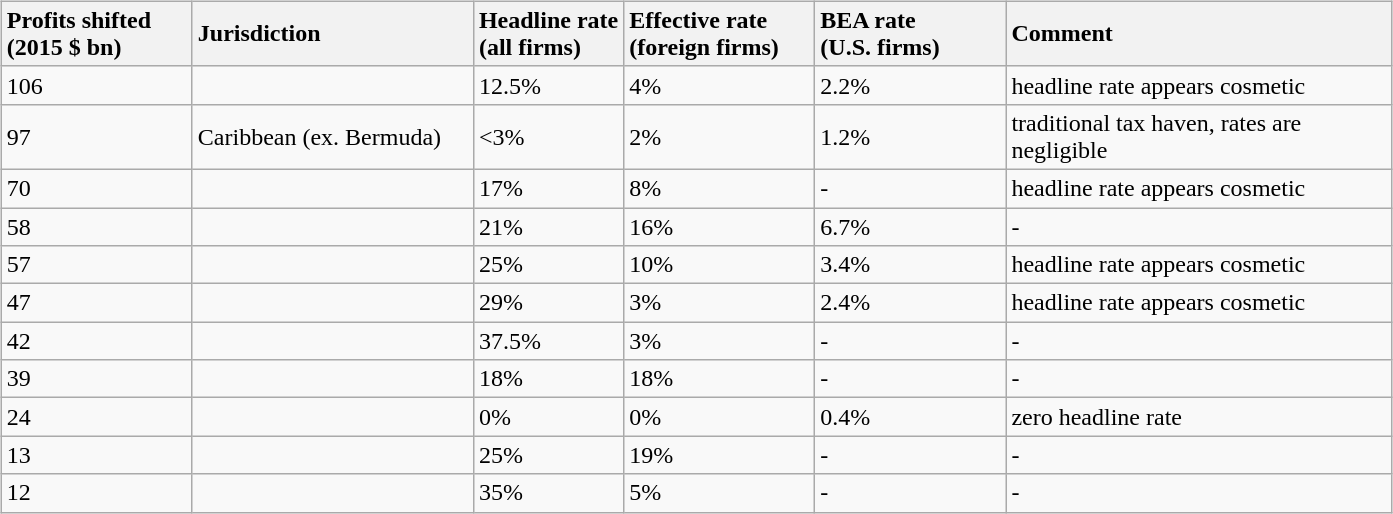<table style="font-size:100%;">
<tr>
<td width="50%" align="left"></td>
</tr>
<tr valign="top">
<td><br><table class="wikitable sortable">
<tr>
<th style="width:120px;text-align:left">Profits shifted<br>(2015 $ bn)</th>
<th style="width:180px;text-align:left">Jurisdiction</th>
<th style="width:120x;text-align:left">Headline rate<br>(all firms)</th>
<th style="width:120px;text-align:left">Effective rate<br>(foreign firms)</th>
<th style="width:120px;text-align:left">BEA rate<br>(U.S. firms)</th>
<th style="width:250px;text-align:left">Comment</th>
</tr>
<tr>
<td>106</td>
<td align="left"></td>
<td>12.5%</td>
<td>4%</td>
<td>2.2%</td>
<td>headline rate appears cosmetic</td>
</tr>
<tr>
<td>97</td>
<td align="left">Caribbean (ex. Bermuda)</td>
<td><3%</td>
<td>2%</td>
<td>1.2%</td>
<td>traditional tax haven, rates are negligible</td>
</tr>
<tr>
<td>70</td>
<td align="left"></td>
<td>17%</td>
<td>8%</td>
<td>-</td>
<td>headline rate appears cosmetic</td>
</tr>
<tr>
<td>58</td>
<td align="left"></td>
<td>21%</td>
<td>16%</td>
<td>6.7%</td>
<td>-</td>
</tr>
<tr>
<td>57</td>
<td align="left"></td>
<td>25%</td>
<td>10%</td>
<td>3.4%</td>
<td>headline rate appears cosmetic</td>
</tr>
<tr>
<td>47</td>
<td align="left"></td>
<td>29%</td>
<td>3%</td>
<td>2.4%</td>
<td>headline rate appears cosmetic</td>
</tr>
<tr>
<td>42</td>
<td align="left"></td>
<td>37.5%</td>
<td>3%</td>
<td>-</td>
<td>-</td>
</tr>
<tr>
<td>39</td>
<td align="left"></td>
<td>18%</td>
<td>18%</td>
<td>-</td>
<td>-</td>
</tr>
<tr>
<td>24</td>
<td align="left"></td>
<td>0%</td>
<td>0%</td>
<td>0.4%</td>
<td>zero headline rate</td>
</tr>
<tr>
<td>13</td>
<td align="left"></td>
<td>25%</td>
<td>19%</td>
<td>-</td>
<td>-</td>
</tr>
<tr>
<td>12</td>
<td align="left"></td>
<td>35%</td>
<td>5%</td>
<td>-</td>
<td>-</td>
</tr>
</table>
</td>
</tr>
<tr valign="top">
</tr>
</table>
